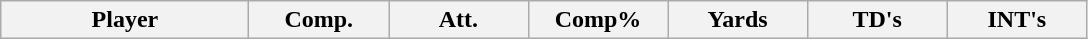<table class="wikitable sortable">
<tr>
<th bgcolor="#DDDDFF" width="16%">Player</th>
<th bgcolor="#DDDDFF" width="9%">Comp.</th>
<th bgcolor="#DDDDFF" width="9%">Att.</th>
<th bgcolor="#DDDDFF" width="9%">Comp%</th>
<th bgcolor="#DDDDFF" width="9%">Yards</th>
<th bgcolor="#DDDDFF" width="9%">TD's</th>
<th bgcolor="#DDDDFF" width="9%">INT's</th>
</tr>
</table>
